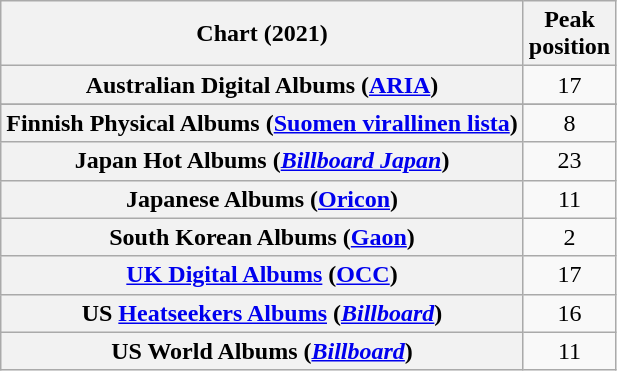<table class="wikitable sortable plainrowheaders" style="text-align:center">
<tr>
<th scope="col">Chart (2021)</th>
<th scope="col">Peak<br>position</th>
</tr>
<tr>
<th scope="row">Australian Digital Albums (<a href='#'>ARIA</a>)</th>
<td>17</td>
</tr>
<tr>
</tr>
<tr>
<th scope="row">Finnish Physical Albums (<a href='#'>Suomen virallinen lista</a>)</th>
<td>8</td>
</tr>
<tr>
<th scope="row">Japan Hot Albums (<em><a href='#'>Billboard Japan</a></em>)</th>
<td>23</td>
</tr>
<tr>
<th scope="row">Japanese Albums (<a href='#'>Oricon</a>)</th>
<td>11</td>
</tr>
<tr>
<th scope="row">South Korean Albums (<a href='#'>Gaon</a>)</th>
<td>2</td>
</tr>
<tr>
<th scope="row"><a href='#'>UK Digital Albums</a> (<a href='#'>OCC</a>)</th>
<td>17</td>
</tr>
<tr>
<th scope="row">US <a href='#'>Heatseekers Albums</a> (<em><a href='#'>Billboard</a></em>)</th>
<td>16</td>
</tr>
<tr>
<th scope="row">US World Albums (<em><a href='#'>Billboard</a></em>)</th>
<td>11</td>
</tr>
</table>
